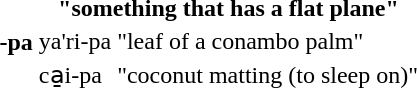<table>
<tr>
<th rowspan="3">-pa</th>
<th colspan="2">"something that has a flat plane"</th>
</tr>
<tr>
<td>ya'ri-pa</td>
<td>"leaf of a conambo palm"</td>
</tr>
<tr>
<td>ca̱i-pa</td>
<td>"coconut matting (to sleep on)"</td>
</tr>
</table>
